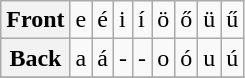<table class="wikitable">
<tr>
<th>Front</th>
<td>e</td>
<td>é</td>
<td>i</td>
<td>í</td>
<td>ö</td>
<td>ő</td>
<td>ü</td>
<td>ű</td>
</tr>
<tr>
<th>Back</th>
<td>a</td>
<td>á</td>
<td>-</td>
<td>-</td>
<td>o</td>
<td>ó</td>
<td>u</td>
<td>ú</td>
</tr>
<tr>
</tr>
</table>
